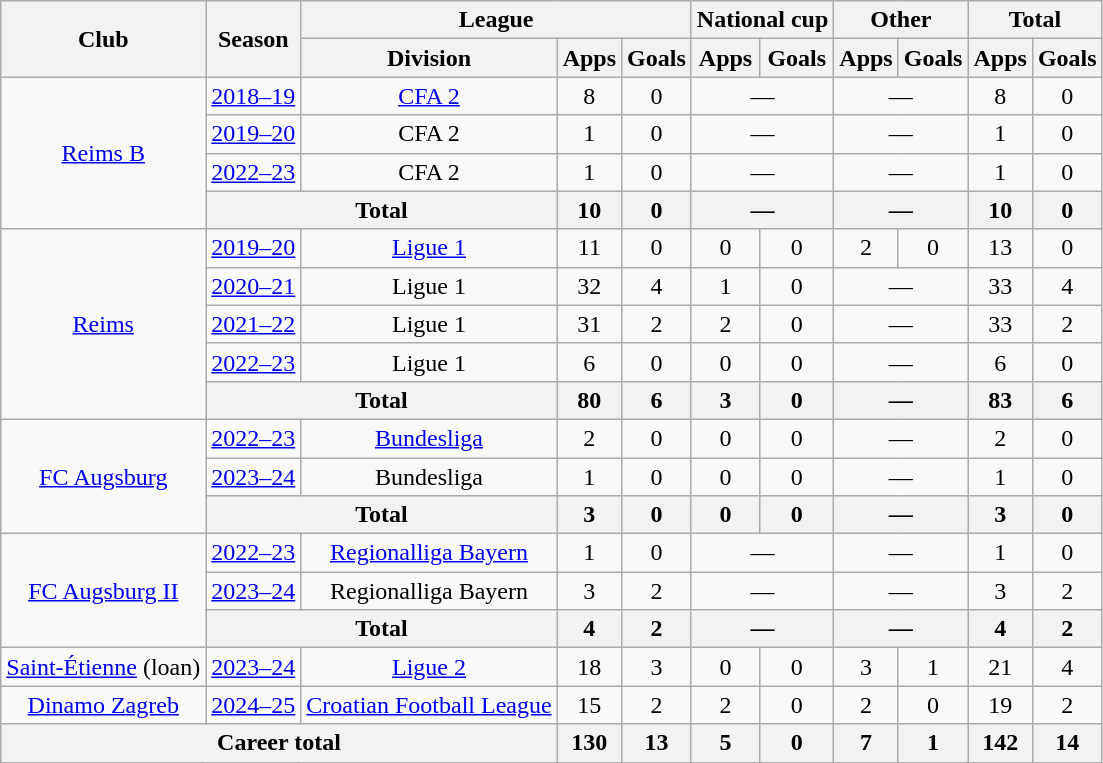<table class="wikitable" style="text-align:center">
<tr>
<th rowspan="2">Club</th>
<th rowspan="2">Season</th>
<th colspan="3">League</th>
<th colspan="2">National cup</th>
<th colspan="2">Other</th>
<th colspan="2">Total</th>
</tr>
<tr>
<th>Division</th>
<th>Apps</th>
<th>Goals</th>
<th>Apps</th>
<th>Goals</th>
<th>Apps</th>
<th>Goals</th>
<th>Apps</th>
<th>Goals</th>
</tr>
<tr>
<td rowspan="4"><a href='#'>Reims B</a></td>
<td><a href='#'>2018–19</a></td>
<td><a href='#'>CFA 2</a></td>
<td>8</td>
<td>0</td>
<td colspan="2">—</td>
<td colspan="2">—</td>
<td>8</td>
<td>0</td>
</tr>
<tr>
<td><a href='#'>2019–20</a></td>
<td>CFA 2</td>
<td>1</td>
<td>0</td>
<td colspan="2">—</td>
<td colspan="2">—</td>
<td>1</td>
<td>0</td>
</tr>
<tr>
<td><a href='#'>2022–23</a></td>
<td>CFA 2</td>
<td>1</td>
<td>0</td>
<td colspan="2">—</td>
<td colspan="2">—</td>
<td>1</td>
<td>0</td>
</tr>
<tr>
<th colspan="2">Total</th>
<th>10</th>
<th>0</th>
<th colspan="2">—</th>
<th colspan="2">—</th>
<th>10</th>
<th>0</th>
</tr>
<tr>
<td rowspan="5"><a href='#'>Reims</a></td>
<td><a href='#'>2019–20</a></td>
<td><a href='#'>Ligue 1</a></td>
<td>11</td>
<td>0</td>
<td>0</td>
<td>0</td>
<td>2</td>
<td>0</td>
<td>13</td>
<td>0</td>
</tr>
<tr>
<td><a href='#'>2020–21</a></td>
<td>Ligue 1</td>
<td>32</td>
<td>4</td>
<td>1</td>
<td>0</td>
<td colspan="2">—</td>
<td>33</td>
<td>4</td>
</tr>
<tr>
<td><a href='#'>2021–22</a></td>
<td>Ligue 1</td>
<td>31</td>
<td>2</td>
<td>2</td>
<td>0</td>
<td colspan="2">—</td>
<td>33</td>
<td>2</td>
</tr>
<tr>
<td><a href='#'>2022–23</a></td>
<td>Ligue 1</td>
<td>6</td>
<td>0</td>
<td>0</td>
<td>0</td>
<td colspan="2">—</td>
<td>6</td>
<td>0</td>
</tr>
<tr>
<th colspan="2">Total</th>
<th>80</th>
<th>6</th>
<th>3</th>
<th>0</th>
<th colspan="2">—</th>
<th>83</th>
<th>6</th>
</tr>
<tr>
<td rowspan="3"><a href='#'>FC Augsburg</a></td>
<td><a href='#'>2022–23</a></td>
<td><a href='#'>Bundesliga</a></td>
<td>2</td>
<td>0</td>
<td>0</td>
<td>0</td>
<td colspan="2">—</td>
<td>2</td>
<td>0</td>
</tr>
<tr>
<td><a href='#'>2023–24</a></td>
<td>Bundesliga</td>
<td>1</td>
<td>0</td>
<td>0</td>
<td>0</td>
<td colspan="2">—</td>
<td>1</td>
<td>0</td>
</tr>
<tr>
<th colspan="2">Total</th>
<th>3</th>
<th>0</th>
<th>0</th>
<th>0</th>
<th colspan="2">—</th>
<th>3</th>
<th>0</th>
</tr>
<tr>
<td rowspan="3"><a href='#'>FC Augsburg II</a></td>
<td><a href='#'>2022–23</a></td>
<td><a href='#'>Regionalliga Bayern</a></td>
<td>1</td>
<td>0</td>
<td colspan="2">—</td>
<td colspan="2">—</td>
<td>1</td>
<td>0</td>
</tr>
<tr>
<td><a href='#'>2023–24</a></td>
<td>Regionalliga Bayern</td>
<td>3</td>
<td>2</td>
<td colspan="2">—</td>
<td colspan="2">—</td>
<td>3</td>
<td>2</td>
</tr>
<tr>
<th colspan="2">Total</th>
<th>4</th>
<th>2</th>
<th colspan="2">—</th>
<th colspan="2">—</th>
<th>4</th>
<th>2</th>
</tr>
<tr>
<td><a href='#'>Saint-Étienne</a> (loan)</td>
<td><a href='#'>2023–24</a></td>
<td><a href='#'>Ligue 2</a></td>
<td>18</td>
<td>3</td>
<td>0</td>
<td>0</td>
<td>3</td>
<td>1</td>
<td>21</td>
<td>4</td>
</tr>
<tr>
<td><a href='#'>Dinamo Zagreb</a></td>
<td><a href='#'>2024–25</a></td>
<td><a href='#'>Croatian Football League</a></td>
<td>15</td>
<td>2</td>
<td>2</td>
<td>0</td>
<td>2</td>
<td>0</td>
<td>19</td>
<td>2</td>
</tr>
<tr>
<th colspan="3">Career total</th>
<th>130</th>
<th>13</th>
<th>5</th>
<th>0</th>
<th>7</th>
<th>1</th>
<th>142</th>
<th>14</th>
</tr>
</table>
